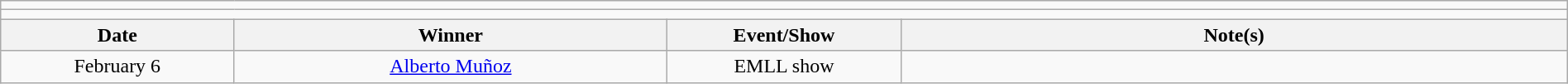<table class="wikitable" style="text-align:center; width:100%;">
<tr>
<td colspan=5></td>
</tr>
<tr>
<td colspan=5><strong></strong></td>
</tr>
<tr>
<th width=14%>Date</th>
<th width=26%>Winner</th>
<th width=14%>Event/Show</th>
<th width=40%>Note(s)</th>
</tr>
<tr>
<td>February 6</td>
<td><a href='#'>Alberto Muñoz</a></td>
<td>EMLL show</td>
<td align=left></td>
</tr>
</table>
